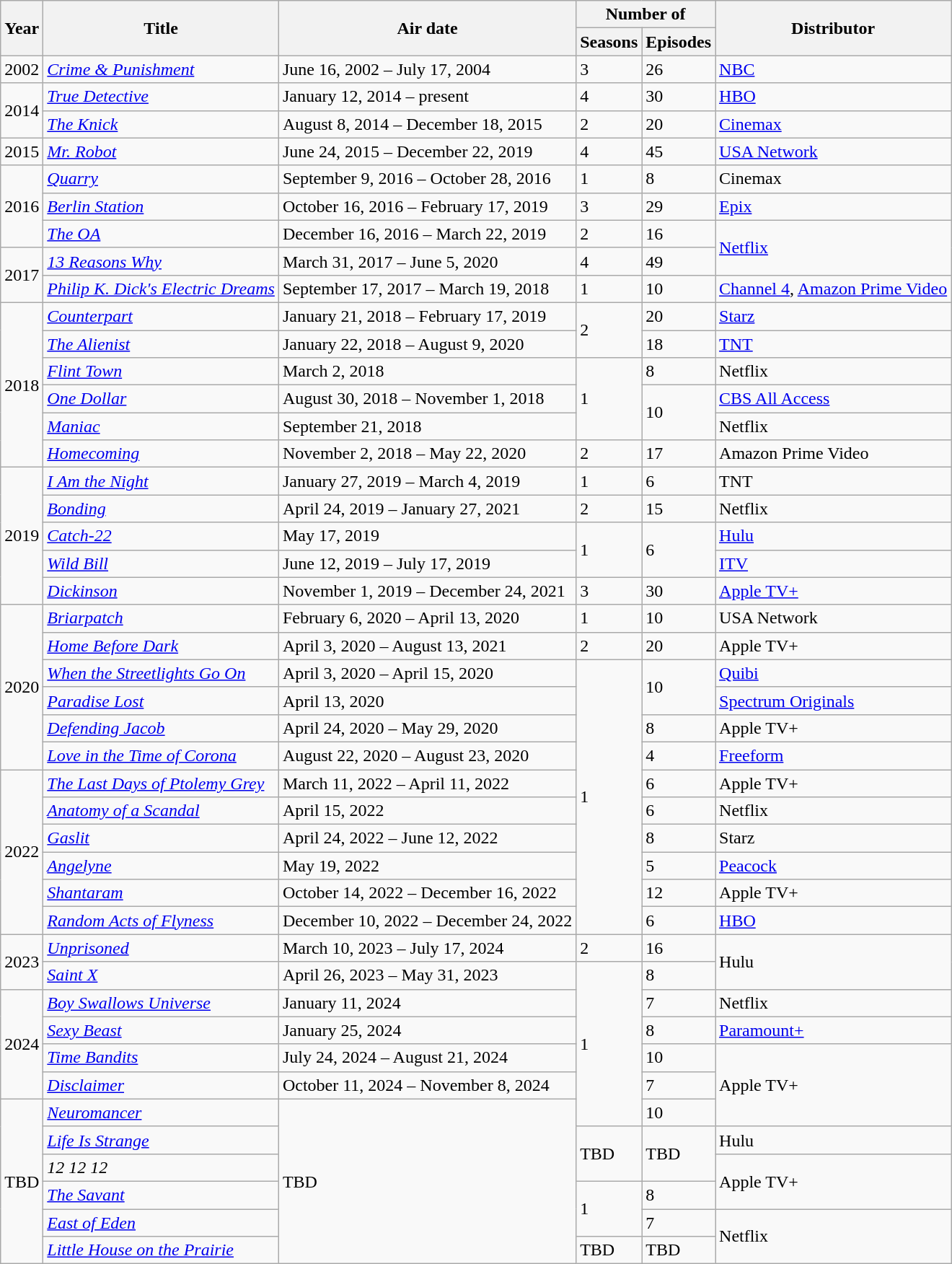<table class="wikitable sortable">
<tr>
<th rowspan="2">Year</th>
<th rowspan="2">Title</th>
<th rowspan="2">Air date</th>
<th colspan="2">Number of</th>
<th rowspan="2">Distributor</th>
</tr>
<tr>
<th>Seasons</th>
<th>Episodes</th>
</tr>
<tr>
<td>2002</td>
<td><em><a href='#'>Crime & Punishment</a></em></td>
<td>June 16, 2002 – July 17, 2004</td>
<td>3</td>
<td>26</td>
<td><a href='#'>NBC</a></td>
</tr>
<tr>
<td rowspan="2">2014</td>
<td><em><a href='#'>True Detective</a></em></td>
<td>January 12, 2014 – present</td>
<td>4</td>
<td>30</td>
<td><a href='#'>HBO</a></td>
</tr>
<tr>
<td><em><a href='#'>The Knick</a></em></td>
<td>August 8, 2014 – December 18, 2015</td>
<td>2</td>
<td>20</td>
<td><a href='#'>Cinemax</a></td>
</tr>
<tr>
<td>2015</td>
<td><em><a href='#'>Mr. Robot</a></em></td>
<td>June 24, 2015 – December 22, 2019</td>
<td>4</td>
<td>45</td>
<td><a href='#'>USA Network</a></td>
</tr>
<tr>
<td rowspan="3">2016</td>
<td><em><a href='#'>Quarry</a></em></td>
<td>September 9, 2016 – October 28, 2016</td>
<td>1</td>
<td>8</td>
<td>Cinemax</td>
</tr>
<tr>
<td><em><a href='#'>Berlin Station</a></em></td>
<td>October 16, 2016 – February 17, 2019</td>
<td>3</td>
<td>29</td>
<td><a href='#'>Epix</a></td>
</tr>
<tr>
<td><em><a href='#'>The OA</a></em></td>
<td>December 16, 2016 – March 22, 2019</td>
<td>2</td>
<td>16</td>
<td rowspan="2"><a href='#'>Netflix</a></td>
</tr>
<tr>
<td rowspan="2">2017</td>
<td><em><a href='#'>13 Reasons Why</a></em></td>
<td>March 31, 2017 – June 5, 2020</td>
<td>4</td>
<td>49</td>
</tr>
<tr>
<td><em><a href='#'>Philip K. Dick's Electric Dreams</a></em></td>
<td>September 17, 2017 – March 19, 2018</td>
<td>1</td>
<td>10</td>
<td><a href='#'>Channel 4</a>, <a href='#'>Amazon Prime Video</a></td>
</tr>
<tr>
<td rowspan="6">2018</td>
<td><em><a href='#'>Counterpart</a></em></td>
<td>January 21, 2018 – February 17, 2019</td>
<td rowspan="2">2</td>
<td>20</td>
<td><a href='#'>Starz</a></td>
</tr>
<tr>
<td><em><a href='#'>The Alienist</a></em></td>
<td>January 22, 2018 – August 9, 2020</td>
<td>18</td>
<td><a href='#'>TNT</a></td>
</tr>
<tr>
<td><em><a href='#'>Flint Town</a></em></td>
<td>March 2, 2018</td>
<td rowspan="3">1</td>
<td>8</td>
<td>Netflix</td>
</tr>
<tr>
<td><em><a href='#'>One Dollar</a></em></td>
<td>August 30, 2018 – November 1, 2018</td>
<td rowspan="2">10</td>
<td><a href='#'>CBS All Access</a></td>
</tr>
<tr>
<td><em><a href='#'>Maniac</a></em></td>
<td>September 21, 2018</td>
<td>Netflix</td>
</tr>
<tr>
<td><em><a href='#'>Homecoming</a></em></td>
<td>November 2, 2018 – May 22, 2020</td>
<td>2</td>
<td>17</td>
<td>Amazon Prime Video</td>
</tr>
<tr>
<td rowspan="5">2019</td>
<td><em><a href='#'>I Am the Night</a></em></td>
<td>January 27, 2019 – March 4, 2019</td>
<td>1</td>
<td>6</td>
<td>TNT</td>
</tr>
<tr>
<td><em><a href='#'>Bonding</a></em></td>
<td>April 24, 2019 – January 27, 2021</td>
<td>2</td>
<td>15</td>
<td>Netflix</td>
</tr>
<tr>
<td><em><a href='#'>Catch-22</a></em></td>
<td>May 17, 2019</td>
<td rowspan="2">1</td>
<td rowspan="2">6</td>
<td><a href='#'>Hulu</a></td>
</tr>
<tr>
<td><em><a href='#'>Wild Bill</a></em></td>
<td>June 12, 2019 – July 17, 2019</td>
<td><a href='#'>ITV</a></td>
</tr>
<tr>
<td><em><a href='#'>Dickinson</a></em></td>
<td>November 1, 2019 – December 24, 2021</td>
<td>3</td>
<td>30</td>
<td><a href='#'>Apple TV+</a></td>
</tr>
<tr>
<td rowspan="6">2020</td>
<td><em><a href='#'>Briarpatch</a></em></td>
<td>February 6, 2020 – April 13, 2020</td>
<td>1</td>
<td>10</td>
<td>USA Network</td>
</tr>
<tr>
<td><em><a href='#'>Home Before Dark</a></em></td>
<td>April 3, 2020 – August 13, 2021</td>
<td>2</td>
<td>20</td>
<td>Apple TV+</td>
</tr>
<tr>
<td><em><a href='#'>When the Streetlights Go On</a></em></td>
<td>April 3, 2020 – April 15, 2020</td>
<td rowspan="10">1</td>
<td rowspan="2">10</td>
<td><a href='#'>Quibi</a></td>
</tr>
<tr>
<td><em><a href='#'>Paradise Lost</a></em></td>
<td>April 13, 2020</td>
<td><a href='#'>Spectrum Originals</a></td>
</tr>
<tr>
<td><em><a href='#'>Defending Jacob</a></em></td>
<td>April 24, 2020 – May 29, 2020</td>
<td>8</td>
<td>Apple TV+</td>
</tr>
<tr>
<td><em><a href='#'>Love in the Time of Corona</a></em></td>
<td>August 22, 2020 – August 23, 2020</td>
<td>4</td>
<td><a href='#'>Freeform</a></td>
</tr>
<tr>
<td rowspan="6">2022</td>
<td><em><a href='#'>The Last Days of Ptolemy Grey</a></em></td>
<td>March 11, 2022 – April 11, 2022</td>
<td>6</td>
<td>Apple TV+</td>
</tr>
<tr>
<td><em><a href='#'>Anatomy of a Scandal</a></em></td>
<td>April 15, 2022</td>
<td>6</td>
<td>Netflix</td>
</tr>
<tr>
<td><em><a href='#'>Gaslit</a></em></td>
<td>April 24, 2022 – June 12, 2022</td>
<td>8</td>
<td>Starz</td>
</tr>
<tr>
<td><em><a href='#'>Angelyne</a></em></td>
<td>May 19, 2022</td>
<td>5</td>
<td><a href='#'>Peacock</a></td>
</tr>
<tr>
<td><em><a href='#'>Shantaram</a></em></td>
<td>October 14, 2022 – December 16, 2022</td>
<td>12</td>
<td>Apple TV+</td>
</tr>
<tr>
<td><em><a href='#'>Random Acts of Flyness</a></em></td>
<td>December 10, 2022 – December 24, 2022</td>
<td>6</td>
<td><a href='#'>HBO</a></td>
</tr>
<tr>
<td rowspan="2">2023</td>
<td><em><a href='#'>Unprisoned</a></em></td>
<td>March 10, 2023 – July 17, 2024</td>
<td>2</td>
<td>16</td>
<td rowspan="2">Hulu</td>
</tr>
<tr>
<td><em><a href='#'>Saint X</a></em></td>
<td>April 26, 2023 – May 31, 2023</td>
<td rowspan="6">1</td>
<td>8</td>
</tr>
<tr>
<td rowspan="4">2024</td>
<td><em><a href='#'>Boy Swallows Universe</a></em></td>
<td>January 11, 2024</td>
<td>7</td>
<td>Netflix</td>
</tr>
<tr>
<td><em><a href='#'>Sexy Beast</a></em></td>
<td>January 25, 2024</td>
<td>8</td>
<td><a href='#'>Paramount+</a></td>
</tr>
<tr>
<td><em><a href='#'>Time Bandits</a></em></td>
<td>July 24, 2024 – August 21, 2024</td>
<td>10</td>
<td rowspan="3">Apple TV+</td>
</tr>
<tr>
<td><em><a href='#'>Disclaimer</a></em></td>
<td>October 11, 2024 – November 8, 2024</td>
<td>7</td>
</tr>
<tr>
<td rowspan="6">TBD</td>
<td><em><a href='#'>Neuromancer</a></em></td>
<td rowspan="6">TBD</td>
<td>10</td>
</tr>
<tr>
<td><em><a href='#'>Life Is Strange</a></em></td>
<td rowspan="2">TBD</td>
<td rowspan="2">TBD</td>
<td>Hulu</td>
</tr>
<tr>
<td><em>12 12 12</em></td>
<td rowspan="2">Apple TV+</td>
</tr>
<tr>
<td><em><a href='#'>The Savant</a></em></td>
<td rowspan="2">1</td>
<td>8</td>
</tr>
<tr>
<td><em><a href='#'>East of Eden</a></em></td>
<td>7</td>
<td rowspan="2">Netflix</td>
</tr>
<tr>
<td><em><a href='#'>Little House on the Prairie</a></em></td>
<td>TBD</td>
<td>TBD</td>
</tr>
</table>
